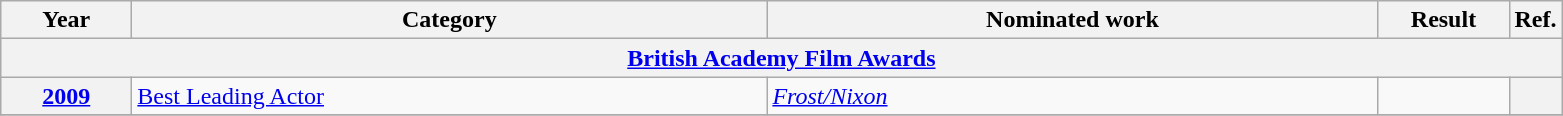<table class=wikitable>
<tr>
<th scope="col" style="width:5em;">Year</th>
<th scope="col" style="width:26em;">Category</th>
<th scope="col" style="width:25em;">Nominated work</th>
<th scope="col" style="width:5em;">Result</th>
<th>Ref.</th>
</tr>
<tr>
<th colspan=5><a href='#'>British Academy Film Awards</a></th>
</tr>
<tr>
<th Scope=row><a href='#'>2009</a></th>
<td><a href='#'>Best Leading Actor</a></td>
<td><em><a href='#'>Frost/Nixon</a></em></td>
<td></td>
<th Scope=row></th>
</tr>
<tr>
</tr>
</table>
